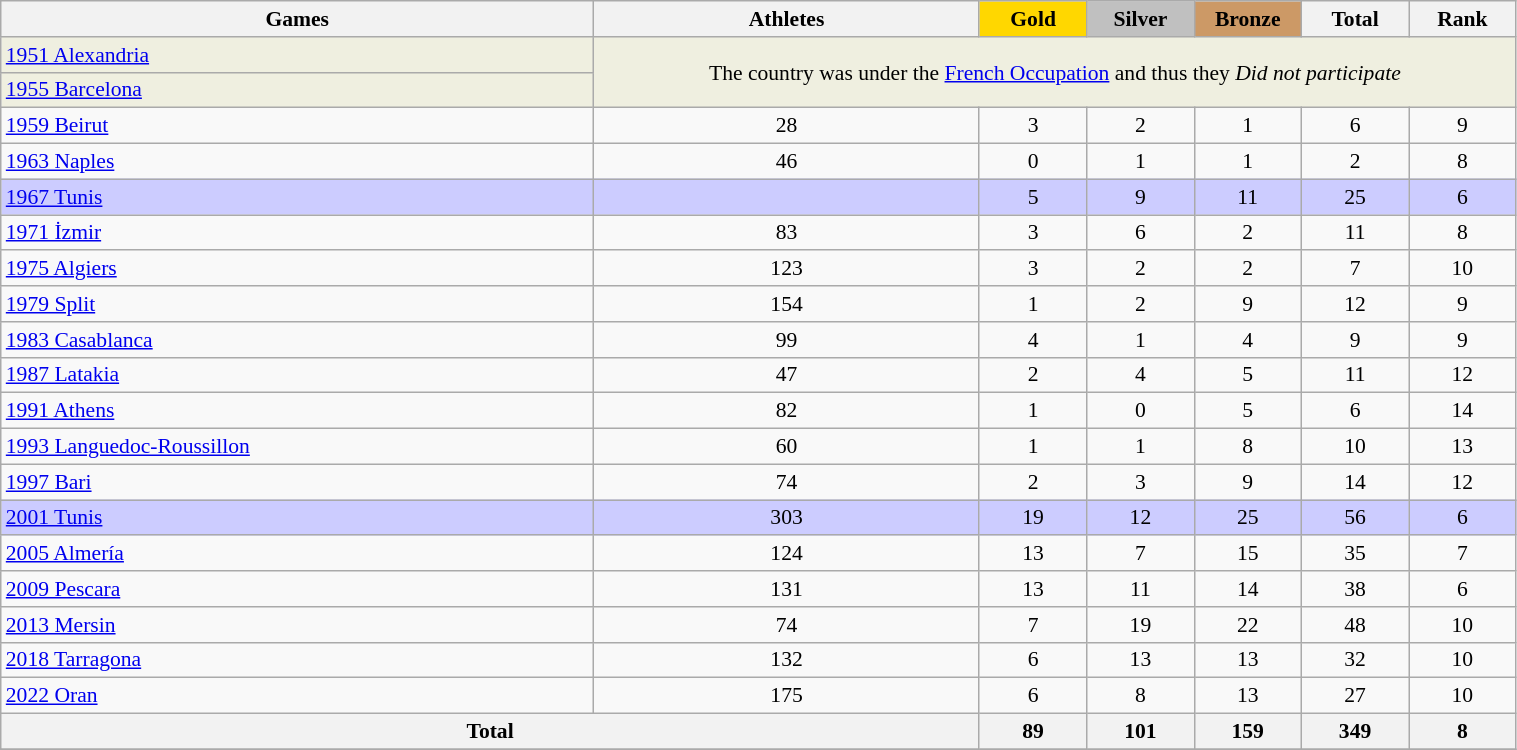<table class="wikitable" width=80% style="font-size:90%; text-align:center;">
<tr>
<th>Games</th>
<th>Athletes</th>
<td style="background:gold; width:4.5em; font-weight:bold;">Gold</td>
<td style="background:silver; width:4.5em; font-weight:bold;">Silver</td>
<td style="background:#cc9966; width:4.5em; font-weight:bold;">Bronze</td>
<th style="width:4.5em; font-weight:bold;">Total</th>
<th style="width:4.5em; font-weight:bold;">Rank</th>
</tr>
<tr bgcolor="efefe">
<td align=left><a href='#'>1951 Alexandria</a></td>
<td colspan=6; rowspan=2>The country was under the <a href='#'>French Occupation</a> and thus they <em>Did not participate</em></td>
</tr>
<tr bgcolor="efefe">
<td align=left><a href='#'>1955 Barcelona</a></td>
</tr>
<tr>
<td align=left><a href='#'>1959 Beirut</a></td>
<td>28</td>
<td>3</td>
<td>2</td>
<td>1</td>
<td>6</td>
<td>9</td>
</tr>
<tr>
<td align=left><a href='#'>1963 Naples</a></td>
<td>46</td>
<td>0</td>
<td>1</td>
<td>1</td>
<td>2</td>
<td>8</td>
</tr>
<tr style="background:#ccccff">
<td align=left><a href='#'>1967 Tunis</a></td>
<td></td>
<td>5</td>
<td>9</td>
<td>11</td>
<td>25</td>
<td>6</td>
</tr>
<tr>
<td align=left><a href='#'>1971 İzmir</a></td>
<td>83</td>
<td>3</td>
<td>6</td>
<td>2</td>
<td>11</td>
<td>8</td>
</tr>
<tr>
<td align=left><a href='#'>1975 Algiers</a></td>
<td>123</td>
<td>3</td>
<td>2</td>
<td>2</td>
<td>7</td>
<td>10</td>
</tr>
<tr>
<td align=left><a href='#'>1979 Split</a></td>
<td>154</td>
<td>1</td>
<td>2</td>
<td>9</td>
<td>12</td>
<td>9</td>
</tr>
<tr>
<td align=left><a href='#'>1983 Casablanca</a></td>
<td>99</td>
<td>4</td>
<td>1</td>
<td>4</td>
<td>9</td>
<td>9</td>
</tr>
<tr>
<td align=left><a href='#'>1987 Latakia</a></td>
<td>47</td>
<td>2</td>
<td>4</td>
<td>5</td>
<td>11</td>
<td>12</td>
</tr>
<tr>
<td align=left><a href='#'>1991 Athens</a></td>
<td>82</td>
<td>1</td>
<td>0</td>
<td>5</td>
<td>6</td>
<td>14</td>
</tr>
<tr>
<td align=left><a href='#'>1993 Languedoc-Roussillon</a></td>
<td>60</td>
<td>1</td>
<td>1</td>
<td>8</td>
<td>10</td>
<td>13</td>
</tr>
<tr>
<td align=left><a href='#'>1997 Bari</a></td>
<td>74</td>
<td>2</td>
<td>3</td>
<td>9</td>
<td>14</td>
<td>12</td>
</tr>
<tr style="background:#ccccff">
<td align=left><a href='#'>2001 Tunis</a></td>
<td>303</td>
<td>19</td>
<td>12</td>
<td>25</td>
<td>56</td>
<td>6</td>
</tr>
<tr>
<td align=left><a href='#'>2005 Almería</a></td>
<td>124</td>
<td>13</td>
<td>7</td>
<td>15</td>
<td>35</td>
<td>7</td>
</tr>
<tr>
<td align=left><a href='#'>2009 Pescara</a></td>
<td>131</td>
<td>13</td>
<td>11</td>
<td>14</td>
<td>38</td>
<td>6</td>
</tr>
<tr>
<td align=left><a href='#'>2013 Mersin</a></td>
<td>74</td>
<td>7</td>
<td>19</td>
<td>22</td>
<td>48</td>
<td>10</td>
</tr>
<tr>
<td align=left><a href='#'>2018 Tarragona</a></td>
<td>132</td>
<td>6</td>
<td>13</td>
<td>13</td>
<td>32</td>
<td>10</td>
</tr>
<tr>
<td align=left><a href='#'>2022 Oran</a></td>
<td>175</td>
<td>6</td>
<td>8</td>
<td>13</td>
<td>27</td>
<td>10</td>
</tr>
<tr style="width:4em;">
<th colspan=2>Total</th>
<th>89</th>
<th>101</th>
<th>159</th>
<th>349</th>
<th>8</th>
</tr>
<tr class="sortbottom">
</tr>
</table>
